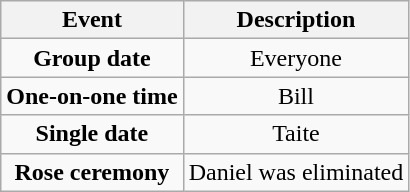<table class="wikitable sortable" style="text-align:center;">
<tr>
<th>Event</th>
<th>Description</th>
</tr>
<tr>
<td><strong>Group date</strong></td>
<td>Everyone</td>
</tr>
<tr>
<td><strong>One-on-one time</strong></td>
<td>Bill</td>
</tr>
<tr>
<td><strong>Single date</strong></td>
<td>Taite</td>
</tr>
<tr>
<td><strong>Rose ceremony</strong></td>
<td>Daniel was eliminated</td>
</tr>
</table>
